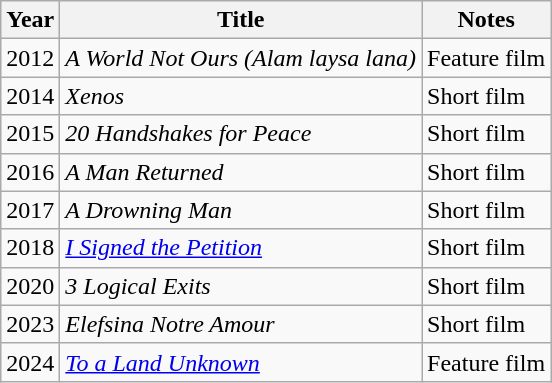<table class="wikitable sortable"[>
<tr>
<th>Year</th>
<th>Title</th>
<th>Notes</th>
</tr>
<tr>
<td>2012</td>
<td><em>A World Not Ours (Alam laysa lana)</em></td>
<td>Feature film</td>
</tr>
<tr>
<td>2014</td>
<td><em>Xenos</em></td>
<td>Short film</td>
</tr>
<tr>
<td>2015</td>
<td><em>20 Handshakes for Peace</em></td>
<td>Short film</td>
</tr>
<tr>
<td>2016</td>
<td><em>A Man Returned</em></td>
<td>Short film</td>
</tr>
<tr>
<td>2017</td>
<td><em>A Drowning Man</em></td>
<td>Short film</td>
</tr>
<tr>
<td>2018</td>
<td><em><a href='#'>I Signed the Petition</a></em></td>
<td>Short film</td>
</tr>
<tr>
<td>2020</td>
<td><em>3 Logical Exits</em></td>
<td>Short film</td>
</tr>
<tr>
<td>2023</td>
<td><em>Elefsina Notre Amour</em></td>
<td>Short film</td>
</tr>
<tr>
<td>2024</td>
<td><em><a href='#'>To a Land Unknown</a></em></td>
<td>Feature film</td>
</tr>
</table>
